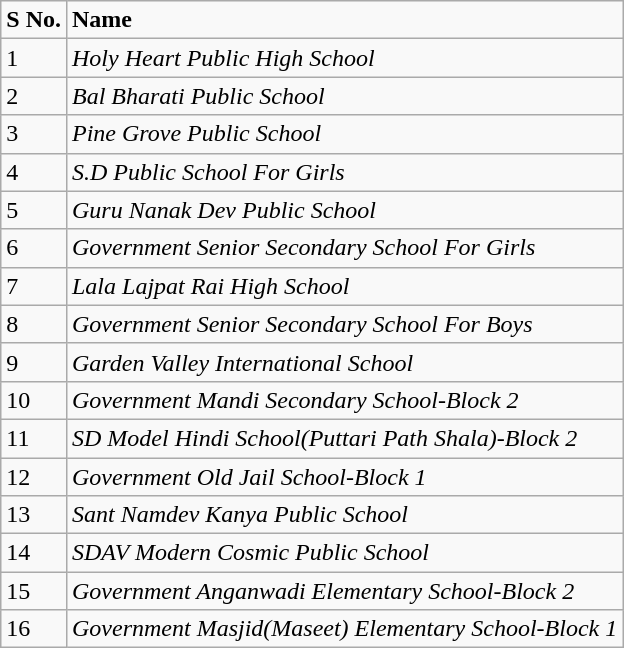<table class="wikitable">
<tr>
<td><strong>S No.</strong></td>
<td><strong>Name</strong></td>
</tr>
<tr>
<td>1</td>
<td><em>Holy Heart Public High School</em></td>
</tr>
<tr>
<td>2</td>
<td><em>Bal Bharati Public School</em></td>
</tr>
<tr>
<td>3</td>
<td><em>Pine Grove Public School</em></td>
</tr>
<tr>
<td>4</td>
<td><em>S.D Public School For Girls</em></td>
</tr>
<tr>
<td>5</td>
<td><em>Guru Nanak Dev Public School</em></td>
</tr>
<tr>
<td>6</td>
<td><em>Government Senior Secondary School For Girls</em></td>
</tr>
<tr>
<td>7</td>
<td><em>Lala Lajpat Rai High School</em></td>
</tr>
<tr>
<td>8</td>
<td><em>Government Senior Secondary School For Boys</em></td>
</tr>
<tr>
<td>9</td>
<td><em>Garden Valley International School</em></td>
</tr>
<tr>
<td>10</td>
<td><em>Government Mandi Secondary School-Block 2</em></td>
</tr>
<tr>
<td>11</td>
<td><em>SD Model Hindi School(Puttari Path Shala)-Block 2</em></td>
</tr>
<tr>
<td>12</td>
<td><em>Government Old Jail School-Block 1</em></td>
</tr>
<tr>
<td>13</td>
<td><em>Sant Namdev Kanya Public School</em></td>
</tr>
<tr>
<td>14</td>
<td><em>SDAV Modern Cosmic Public School</em></td>
</tr>
<tr>
<td>15</td>
<td><em>Government Anganwadi Elementary School-Block 2</em></td>
</tr>
<tr>
<td>16</td>
<td><em>Government Masjid(Maseet) Elementary School-Block 1</em></td>
</tr>
</table>
